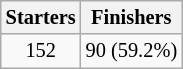<table class="wikitable" style="font-size:85%;">
<tr>
<th>Starters</th>
<th>Finishers</th>
</tr>
<tr>
<td align=center>152</td>
<td align=center>90 (59.2%)</td>
</tr>
</table>
